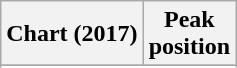<table class="wikitable sortable plainrowheaders">
<tr>
<th>Chart (2017)</th>
<th>Peak<br>position</th>
</tr>
<tr>
</tr>
<tr>
</tr>
<tr>
</tr>
<tr>
</tr>
<tr>
</tr>
<tr>
</tr>
<tr>
</tr>
<tr>
</tr>
<tr>
</tr>
<tr>
</tr>
<tr>
</tr>
<tr>
</tr>
<tr>
</tr>
<tr>
</tr>
<tr>
</tr>
<tr>
</tr>
<tr>
</tr>
<tr>
</tr>
</table>
